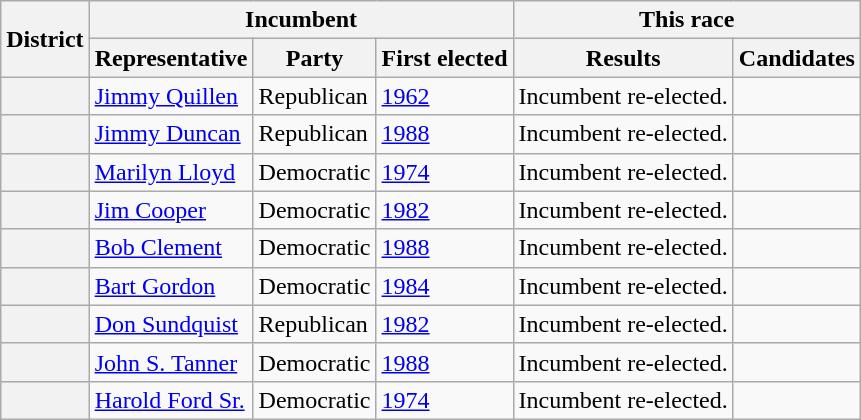<table class="wikitable">
<tr>
<th rowspan="2">District</th>
<th colspan="3">Incumbent</th>
<th colspan="2">This race</th>
</tr>
<tr>
<th>Representative</th>
<th>Party</th>
<th>First elected</th>
<th>Results</th>
<th>Candidates</th>
</tr>
<tr>
<th></th>
<td><a href='#'>Jimmy Quillen</a></td>
<td>Republican</td>
<td><a href='#'>1962</a></td>
<td>Incumbent re-elected.</td>
<td nowrap=""></td>
</tr>
<tr>
<th></th>
<td><a href='#'>Jimmy Duncan</a></td>
<td>Republican</td>
<td><a href='#'>1988</a></td>
<td>Incumbent re-elected.</td>
<td nowrap=""></td>
</tr>
<tr>
<th></th>
<td><a href='#'>Marilyn Lloyd</a></td>
<td>Democratic</td>
<td><a href='#'>1974</a></td>
<td>Incumbent re-elected.</td>
<td nowrap=""></td>
</tr>
<tr>
<th></th>
<td><a href='#'>Jim Cooper</a></td>
<td>Democratic</td>
<td><a href='#'>1982</a></td>
<td>Incumbent re-elected.</td>
<td nowrap=""></td>
</tr>
<tr>
<th></th>
<td><a href='#'>Bob Clement</a></td>
<td>Democratic</td>
<td><a href='#'>1988</a></td>
<td>Incumbent re-elected.</td>
<td nowrap=""></td>
</tr>
<tr>
<th></th>
<td><a href='#'>Bart Gordon</a></td>
<td>Democratic</td>
<td><a href='#'>1984</a></td>
<td>Incumbent re-elected.</td>
<td nowrap=""></td>
</tr>
<tr>
<th></th>
<td><a href='#'>Don Sundquist</a></td>
<td>Republican</td>
<td><a href='#'>1982</a></td>
<td>Incumbent re-elected.</td>
<td nowrap=""></td>
</tr>
<tr>
<th></th>
<td><a href='#'>John S. Tanner</a></td>
<td>Democratic</td>
<td><a href='#'>1988</a></td>
<td>Incumbent re-elected.</td>
<td nowrap=""></td>
</tr>
<tr>
<th></th>
<td><a href='#'>Harold Ford Sr.</a></td>
<td>Democratic</td>
<td><a href='#'>1974</a></td>
<td>Incumbent re-elected.</td>
<td nowrap=""></td>
</tr>
</table>
